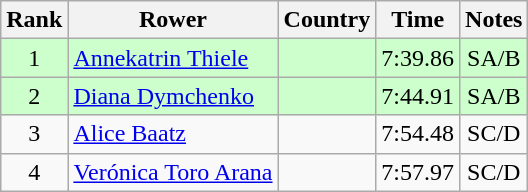<table class="wikitable" style="text-align:center">
<tr>
<th>Rank</th>
<th>Rower</th>
<th>Country</th>
<th>Time</th>
<th>Notes</th>
</tr>
<tr bgcolor=ccffcc>
<td>1</td>
<td align="left"><a href='#'>Annekatrin Thiele</a></td>
<td align="left"></td>
<td>7:39.86</td>
<td>SA/B</td>
</tr>
<tr bgcolor=ccffcc>
<td>2</td>
<td align="left"><a href='#'>Diana Dymchenko</a></td>
<td align="left"></td>
<td>7:44.91</td>
<td>SA/B</td>
</tr>
<tr>
<td>3</td>
<td align="left"><a href='#'>Alice Baatz</a></td>
<td align="left"></td>
<td>7:54.48</td>
<td>SC/D</td>
</tr>
<tr>
<td>4</td>
<td align="left"><a href='#'>Verónica Toro Arana</a></td>
<td align="left"></td>
<td>7:57.97</td>
<td>SC/D</td>
</tr>
</table>
